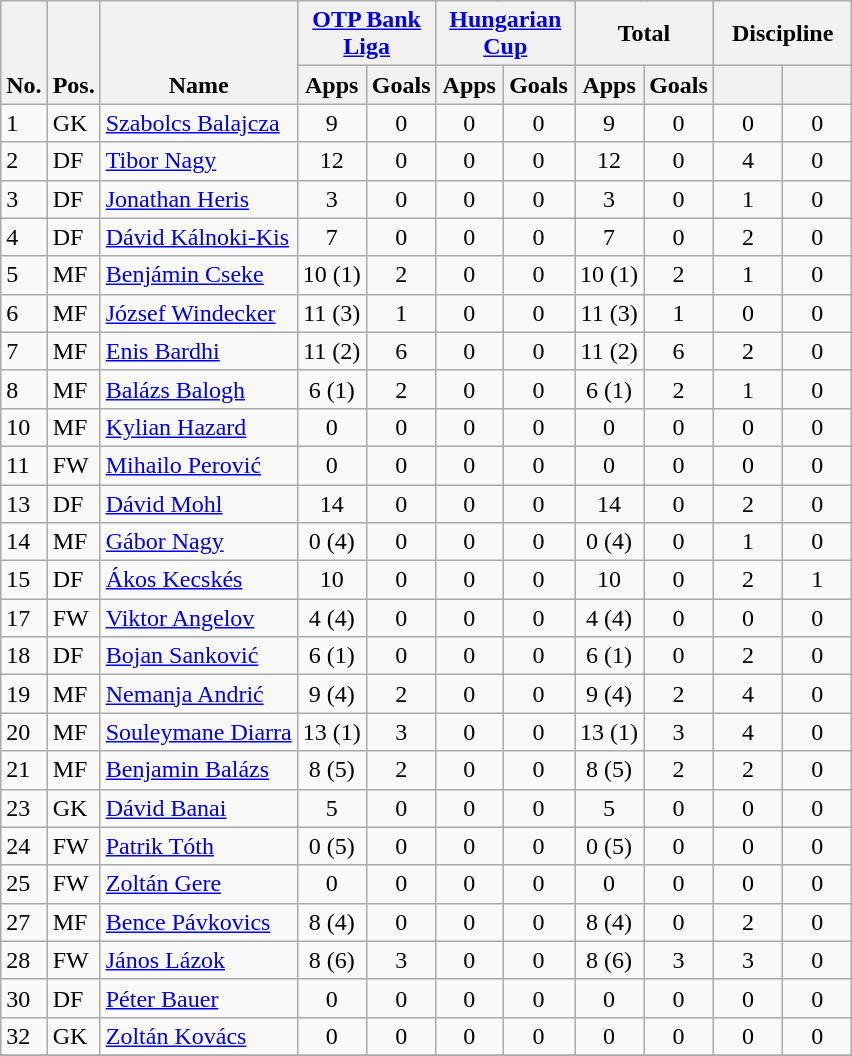<table class="wikitable" style="text-align:center">
<tr>
<th rowspan="2" style="vertical-align:bottom;">No.</th>
<th rowspan="2" style="vertical-align:bottom;">Pos.</th>
<th rowspan="2" style="vertical-align:bottom;">Name</th>
<th colspan="2" style="width:85px;"><a href='#'>OTP Bank Liga</a></th>
<th colspan="2" style="width:85px;"><a href='#'>Hungarian Cup</a></th>
<th colspan="2" style="width:85px;">Total</th>
<th colspan="2" style="width:85px;">Discipline</th>
</tr>
<tr>
<th>Apps</th>
<th>Goals</th>
<th>Apps</th>
<th>Goals</th>
<th>Apps</th>
<th>Goals</th>
<th></th>
<th></th>
</tr>
<tr>
<td align="left">1</td>
<td align="left">GK</td>
<td align="left"> <a href='#'>Szabolcs Balajcza</a></td>
<td>9</td>
<td>0</td>
<td>0</td>
<td>0</td>
<td>9</td>
<td>0</td>
<td>0</td>
<td>0</td>
</tr>
<tr>
<td align="left">2</td>
<td align="left">DF</td>
<td align="left"> <a href='#'>Tibor Nagy</a></td>
<td>12</td>
<td>0</td>
<td>0</td>
<td>0</td>
<td>12</td>
<td>0</td>
<td>4</td>
<td>0</td>
</tr>
<tr>
<td align="left">3</td>
<td align="left">DF</td>
<td align="left"> <a href='#'>Jonathan Heris</a></td>
<td>3</td>
<td>0</td>
<td>0</td>
<td>0</td>
<td>3</td>
<td>0</td>
<td>1</td>
<td>0</td>
</tr>
<tr>
<td align="left">4</td>
<td align="left">DF</td>
<td align="left"> <a href='#'>Dávid Kálnoki-Kis</a></td>
<td>7</td>
<td>0</td>
<td>0</td>
<td>0</td>
<td>7</td>
<td>0</td>
<td>2</td>
<td>0</td>
</tr>
<tr>
<td align="left">5</td>
<td align="left">MF</td>
<td align="left"> <a href='#'>Benjámin Cseke</a></td>
<td>10 (1)</td>
<td>2</td>
<td>0</td>
<td>0</td>
<td>10 (1)</td>
<td>2</td>
<td>1</td>
<td>0</td>
</tr>
<tr>
<td align="left">6</td>
<td align="left">MF</td>
<td align="left"> <a href='#'>József Windecker</a></td>
<td>11 (3)</td>
<td>1</td>
<td>0</td>
<td>0</td>
<td>11 (3)</td>
<td>1</td>
<td>0</td>
<td>0</td>
</tr>
<tr>
<td align="left">7</td>
<td align="left">MF</td>
<td align="left"> <a href='#'>Enis Bardhi</a></td>
<td>11 (2)</td>
<td>6</td>
<td>0</td>
<td>0</td>
<td>11 (2)</td>
<td>6</td>
<td>2</td>
<td>0</td>
</tr>
<tr>
<td align="left">8</td>
<td align="left">MF</td>
<td align="left"> <a href='#'>Balázs Balogh</a></td>
<td>6 (1)</td>
<td>2</td>
<td>0</td>
<td>0</td>
<td>6 (1)</td>
<td>2</td>
<td>1</td>
<td>0</td>
</tr>
<tr>
<td align="left">10</td>
<td align="left">MF</td>
<td align="left"> <a href='#'>Kylian Hazard</a></td>
<td>0</td>
<td>0</td>
<td>0</td>
<td>0</td>
<td>0</td>
<td>0</td>
<td>0</td>
<td>0</td>
</tr>
<tr>
<td align="left">11</td>
<td align="left">FW</td>
<td align="left"> <a href='#'>Mihailo Perović</a></td>
<td>0</td>
<td>0</td>
<td>0</td>
<td>0</td>
<td>0</td>
<td>0</td>
<td>0</td>
<td>0</td>
</tr>
<tr>
<td align="left">13</td>
<td align="left">DF</td>
<td align="left"> <a href='#'>Dávid Mohl</a></td>
<td>14</td>
<td>0</td>
<td>0</td>
<td>0</td>
<td>14</td>
<td>0</td>
<td>2</td>
<td>0</td>
</tr>
<tr>
<td align="left">14</td>
<td align="left">MF</td>
<td align="left"> <a href='#'>Gábor Nagy</a></td>
<td>0 (4)</td>
<td>0</td>
<td>0</td>
<td>0</td>
<td>0 (4)</td>
<td>0</td>
<td>1</td>
<td>0</td>
</tr>
<tr>
<td align="left">15</td>
<td align="left">DF</td>
<td align="left"> <a href='#'>Ákos Kecskés</a></td>
<td>10</td>
<td>0</td>
<td>0</td>
<td>0</td>
<td>10</td>
<td>0</td>
<td>2</td>
<td>1</td>
</tr>
<tr>
<td align="left">17</td>
<td align="left">FW</td>
<td align="left"> <a href='#'>Viktor Angelov</a></td>
<td>4 (4)</td>
<td>0</td>
<td>0</td>
<td>0</td>
<td>4 (4)</td>
<td>0</td>
<td>0</td>
<td>0</td>
</tr>
<tr>
<td align="left">18</td>
<td align="left">DF</td>
<td align="left"> <a href='#'>Bojan Sanković</a></td>
<td>6 (1)</td>
<td>0</td>
<td>0</td>
<td>0</td>
<td>6 (1)</td>
<td>0</td>
<td>2</td>
<td>0</td>
</tr>
<tr>
<td align="left">19</td>
<td align="left">MF</td>
<td align="left"> <a href='#'>Nemanja Andrić</a></td>
<td>9 (4)</td>
<td>2</td>
<td>0</td>
<td>0</td>
<td>9 (4)</td>
<td>2</td>
<td>4</td>
<td>0</td>
</tr>
<tr>
<td align="left">20</td>
<td align="left">MF</td>
<td align="left"> <a href='#'>Souleymane Diarra</a></td>
<td>13 (1)</td>
<td>3</td>
<td>0</td>
<td>0</td>
<td>13 (1)</td>
<td>3</td>
<td>4</td>
<td>0</td>
</tr>
<tr>
<td align="left">21</td>
<td align="left">MF</td>
<td align="left"> <a href='#'>Benjamin Balázs</a></td>
<td>8 (5)</td>
<td>2</td>
<td>0</td>
<td>0</td>
<td>8 (5)</td>
<td>2</td>
<td>2</td>
<td>0</td>
</tr>
<tr>
<td align="left">23</td>
<td align="left">GK</td>
<td align="left"> <a href='#'>Dávid Banai</a></td>
<td>5</td>
<td>0</td>
<td>0</td>
<td>0</td>
<td>5</td>
<td>0</td>
<td>0</td>
<td>0</td>
</tr>
<tr>
<td align="left">24</td>
<td align="left">FW</td>
<td align="left"> <a href='#'>Patrik Tóth</a></td>
<td>0 (5)</td>
<td>0</td>
<td>0</td>
<td>0</td>
<td>0 (5)</td>
<td>0</td>
<td>0</td>
<td>0</td>
</tr>
<tr>
<td align="left">25</td>
<td align="left">FW</td>
<td align="left"> <a href='#'>Zoltán Gere</a></td>
<td>0</td>
<td>0</td>
<td>0</td>
<td>0</td>
<td>0</td>
<td>0</td>
<td>0</td>
<td>0</td>
</tr>
<tr>
<td align="left">27</td>
<td align="left">MF</td>
<td align="left"> <a href='#'>Bence Pávkovics</a></td>
<td>8 (4)</td>
<td>0</td>
<td>0</td>
<td>0</td>
<td>8 (4)</td>
<td>0</td>
<td>2</td>
<td>0</td>
</tr>
<tr>
<td align="left">28</td>
<td align="left">FW</td>
<td align="left"> <a href='#'>János Lázok</a></td>
<td>8 (6)</td>
<td>3</td>
<td>0</td>
<td>0</td>
<td>8 (6)</td>
<td>3</td>
<td>3</td>
<td>0</td>
</tr>
<tr>
<td align="left">30</td>
<td align="left">DF</td>
<td align="left"> <a href='#'>Péter Bauer</a></td>
<td>0</td>
<td>0</td>
<td>0</td>
<td>0</td>
<td>0</td>
<td>0</td>
<td>0</td>
<td>0</td>
</tr>
<tr>
<td align="left">32</td>
<td align="left">GK</td>
<td align="left"> <a href='#'>Zoltán Kovács</a></td>
<td>0</td>
<td>0</td>
<td>0</td>
<td>0</td>
<td>0</td>
<td>0</td>
<td>0</td>
<td>0</td>
</tr>
<tr>
</tr>
</table>
